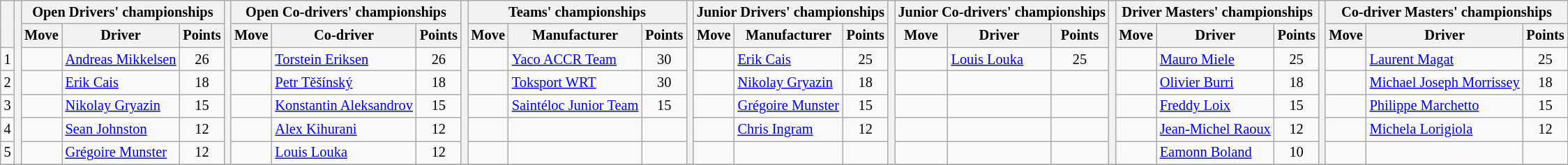<table class="wikitable" style="font-size:85%;">
<tr>
<th rowspan="2"></th>
<th rowspan="7" style="width:5px;"></th>
<th colspan="3" nowrap>Open Drivers' championships</th>
<th rowspan="7" style="width:5px;"></th>
<th colspan="3" nowrap>Open Co-drivers' championships</th>
<th rowspan="7" style="width:5px;"></th>
<th colspan="3" nowrap>Teams' championships</th>
<th rowspan="7" style="width:5px;"></th>
<th colspan="3" nowrap>Junior Drivers' championships</th>
<th rowspan="7" style="width:5px;"></th>
<th colspan="3" nowrap>Junior Co-drivers' championships</th>
<th rowspan="7" style="width:5px;"></th>
<th colspan="3" nowrap>Driver Masters' championships</th>
<th rowspan="7" style="width:5px;"></th>
<th colspan="3" nowrap>Co-driver Masters' championships</th>
</tr>
<tr>
<th>Move</th>
<th>Driver</th>
<th>Points</th>
<th>Move</th>
<th>Co-driver</th>
<th>Points</th>
<th>Move</th>
<th>Manufacturer</th>
<th>Points</th>
<th>Move</th>
<th>Manufacturer</th>
<th>Points</th>
<th>Move</th>
<th>Driver</th>
<th>Points</th>
<th>Move</th>
<th>Driver</th>
<th>Points</th>
<th>Move</th>
<th>Driver</th>
<th>Points</th>
</tr>
<tr>
<td align="center">1</td>
<td align="center"></td>
<td nowrap><a href='#'>Andreas Mikkelsen</a></td>
<td align="center">26</td>
<td align="center"></td>
<td><a href='#'>Torstein Eriksen</a></td>
<td align="center">26</td>
<td align="center"></td>
<td><a href='#'>Yaco ACCR Team</a></td>
<td align="center">30</td>
<td align="center"></td>
<td><a href='#'>Erik Cais</a></td>
<td align="center">25</td>
<td align="center"></td>
<td><a href='#'>Louis Louka</a></td>
<td align="center">25</td>
<td align="center"></td>
<td><a href='#'>Mauro Miele</a></td>
<td align="center">25</td>
<td align="center"></td>
<td><a href='#'>Laurent Magat</a></td>
<td align="center">25</td>
</tr>
<tr>
<td align="center">2</td>
<td align="center"></td>
<td><a href='#'>Erik Cais</a></td>
<td align="center">18</td>
<td align="center"></td>
<td><a href='#'>Petr Těšínský</a></td>
<td align="center">18</td>
<td align="center"></td>
<td><a href='#'>Toksport WRT</a></td>
<td align="center">30</td>
<td align="center"></td>
<td><a href='#'>Nikolay Gryazin</a></td>
<td align="center">18</td>
<td></td>
<td></td>
<td></td>
<td align="center"></td>
<td><a href='#'>Olivier Burri</a></td>
<td align="center">18</td>
<td align="center"></td>
<td nowrap><a href='#'>Michael Joseph Morrissey</a></td>
<td align="center">18</td>
</tr>
<tr>
<td align="center">3</td>
<td align="center"></td>
<td><a href='#'>Nikolay Gryazin</a></td>
<td align="center">15</td>
<td align="center"></td>
<td nowrap><a href='#'>Konstantin Aleksandrov</a></td>
<td align="center">15</td>
<td align="center"></td>
<td nowrap><a href='#'>Saintéloc Junior Team</a></td>
<td align="center">15</td>
<td align="center"></td>
<td nowrap><a href='#'>Grégoire Munster</a></td>
<td align="center">15</td>
<td></td>
<td></td>
<td></td>
<td align="center"></td>
<td><a href='#'>Freddy Loix</a></td>
<td align="center">15</td>
<td align="center"></td>
<td><a href='#'>Philippe Marchetto</a></td>
<td align="center">15</td>
</tr>
<tr>
<td align="center">4</td>
<td align="center"></td>
<td><a href='#'>Sean Johnston</a></td>
<td align="center">12</td>
<td align="center"></td>
<td><a href='#'>Alex Kihurani</a></td>
<td align="center">12</td>
<td></td>
<td></td>
<td></td>
<td align="center"></td>
<td><a href='#'>Chris Ingram</a></td>
<td align="center">12</td>
<td></td>
<td></td>
<td></td>
<td align="center"></td>
<td nowrap><a href='#'>Jean-Michel Raoux</a></td>
<td align="center">12</td>
<td align="center"></td>
<td><a href='#'>Michela Lorigiola</a></td>
<td align="center">12</td>
</tr>
<tr>
<td align="center">5</td>
<td align="center"></td>
<td><a href='#'>Grégoire Munster</a></td>
<td align="center">12</td>
<td align="center"></td>
<td><a href='#'>Louis Louka</a></td>
<td align="center">12</td>
<td></td>
<td></td>
<td></td>
<td></td>
<td></td>
<td></td>
<td></td>
<td></td>
<td></td>
<td align="center"></td>
<td><a href='#'>Eamonn Boland</a></td>
<td align="center">10</td>
<td></td>
<td></td>
<td></td>
</tr>
<tr>
</tr>
</table>
